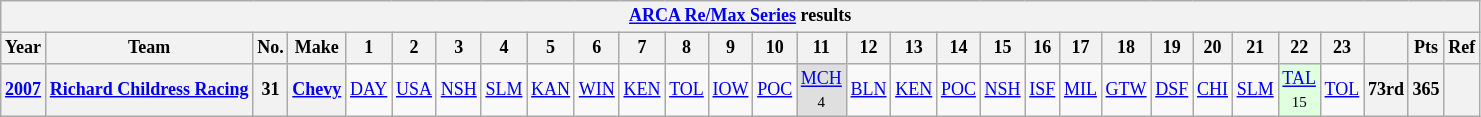<table class="wikitable" style="text-align:center; font-size:75%">
<tr>
<th colspan=45><a href='#'>ARCA Re/Max Series</a> results</th>
</tr>
<tr>
<th>Year</th>
<th>Team</th>
<th>No.</th>
<th>Make</th>
<th>1</th>
<th>2</th>
<th>3</th>
<th>4</th>
<th>5</th>
<th>6</th>
<th>7</th>
<th>8</th>
<th>9</th>
<th>10</th>
<th>11</th>
<th>12</th>
<th>13</th>
<th>14</th>
<th>15</th>
<th>16</th>
<th>17</th>
<th>18</th>
<th>19</th>
<th>20</th>
<th>21</th>
<th>22</th>
<th>23</th>
<th></th>
<th>Pts</th>
<th>Ref</th>
</tr>
<tr>
<th><a href='#'>2007</a></th>
<th><a href='#'>Richard Childress Racing</a></th>
<th>31</th>
<th><a href='#'>Chevy</a></th>
<td><a href='#'>DAY</a></td>
<td><a href='#'>USA</a></td>
<td><a href='#'>NSH</a></td>
<td><a href='#'>SLM</a></td>
<td><a href='#'>KAN</a></td>
<td><a href='#'>WIN</a></td>
<td><a href='#'>KEN</a></td>
<td><a href='#'>TOL</a></td>
<td><a href='#'>IOW</a></td>
<td><a href='#'>POC</a></td>
<td style="background:#DFDFDF;"><a href='#'>MCH</a><br><small>4</small></td>
<td><a href='#'>BLN</a></td>
<td><a href='#'>KEN</a></td>
<td><a href='#'>POC</a></td>
<td><a href='#'>NSH</a></td>
<td><a href='#'>ISF</a></td>
<td><a href='#'>MIL</a></td>
<td><a href='#'>GTW</a></td>
<td><a href='#'>DSF</a></td>
<td><a href='#'>CHI</a></td>
<td><a href='#'>SLM</a></td>
<td style="background:#DFFFDF;"><a href='#'>TAL</a><br><small>15</small></td>
<td><a href='#'>TOL</a></td>
<th>73rd</th>
<th>365</th>
<th></th>
</tr>
</table>
